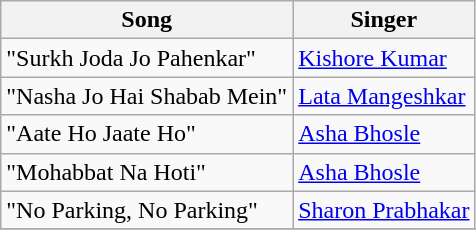<table class="wikitable">
<tr>
<th>Song</th>
<th>Singer</th>
</tr>
<tr>
<td>"Surkh Joda Jo Pahenkar"</td>
<td><a href='#'>Kishore Kumar</a></td>
</tr>
<tr>
<td>"Nasha Jo Hai Shabab Mein"</td>
<td><a href='#'>Lata Mangeshkar</a></td>
</tr>
<tr>
<td>"Aate Ho Jaate Ho"</td>
<td><a href='#'>Asha Bhosle</a></td>
</tr>
<tr>
<td>"Mohabbat Na Hoti"</td>
<td><a href='#'>Asha Bhosle</a></td>
</tr>
<tr>
<td>"No Parking, No Parking"</td>
<td><a href='#'>Sharon Prabhakar</a></td>
</tr>
<tr>
</tr>
</table>
